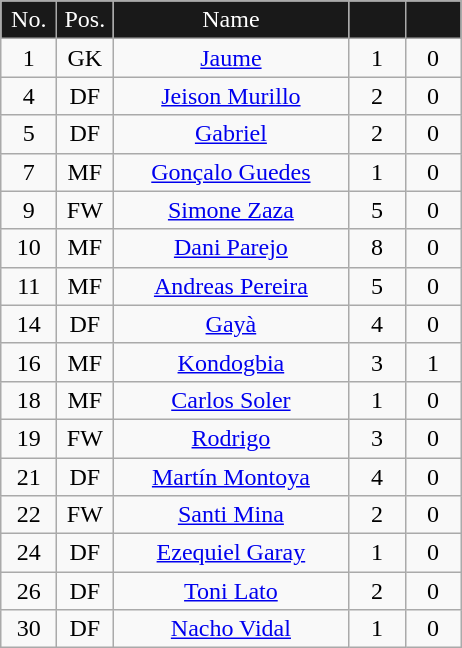<table class="wikitable" style="text-align:center; font-size:100%; ">
<tr>
<td style="background:#191919; color:white; width:30px;">No.</td>
<td style="background:#191919; color:white; width:30px;">Pos.</td>
<td style="background:#191919; color:white; width:150px;">Name</td>
<td style="background:#191919; color:white; width:30px;"></td>
<td style="background:#191919; color:white; width:30px;"></td>
</tr>
<tr>
<td>1</td>
<td>GK</td>
<td> <a href='#'>Jaume</a></td>
<td>1</td>
<td>0</td>
</tr>
<tr>
<td>4</td>
<td>DF</td>
<td> <a href='#'>Jeison Murillo</a></td>
<td>2</td>
<td>0</td>
</tr>
<tr>
<td>5</td>
<td>DF</td>
<td> <a href='#'>Gabriel</a></td>
<td>2</td>
<td>0</td>
</tr>
<tr>
<td>7</td>
<td>MF</td>
<td> <a href='#'>Gonçalo Guedes</a></td>
<td>1</td>
<td>0</td>
</tr>
<tr>
<td>9</td>
<td>FW</td>
<td> <a href='#'>Simone Zaza</a></td>
<td>5</td>
<td>0</td>
</tr>
<tr>
<td>10</td>
<td>MF</td>
<td> <a href='#'>Dani Parejo</a></td>
<td>8</td>
<td>0</td>
</tr>
<tr>
<td>11</td>
<td>MF</td>
<td> <a href='#'>Andreas Pereira</a></td>
<td>5</td>
<td>0</td>
</tr>
<tr>
<td>14</td>
<td>DF</td>
<td> <a href='#'>Gayà</a></td>
<td>4</td>
<td>0</td>
</tr>
<tr>
<td>16</td>
<td>MF</td>
<td> <a href='#'>Kondogbia</a></td>
<td>3</td>
<td>1</td>
</tr>
<tr>
<td>18</td>
<td>MF</td>
<td> <a href='#'>Carlos Soler</a></td>
<td>1</td>
<td>0</td>
</tr>
<tr>
<td>19</td>
<td>FW</td>
<td> <a href='#'>Rodrigo</a></td>
<td>3</td>
<td>0</td>
</tr>
<tr>
<td>21</td>
<td>DF</td>
<td> <a href='#'>Martín Montoya</a></td>
<td>4</td>
<td>0</td>
</tr>
<tr>
<td>22</td>
<td>FW</td>
<td> <a href='#'>Santi Mina</a></td>
<td>2</td>
<td>0</td>
</tr>
<tr>
<td>24</td>
<td>DF</td>
<td> <a href='#'>Ezequiel Garay</a></td>
<td>1</td>
<td>0</td>
</tr>
<tr>
<td>26</td>
<td>DF</td>
<td> <a href='#'>Toni Lato</a></td>
<td>2</td>
<td>0</td>
</tr>
<tr>
<td>30</td>
<td>DF</td>
<td> <a href='#'>Nacho Vidal</a></td>
<td>1</td>
<td>0</td>
</tr>
</table>
